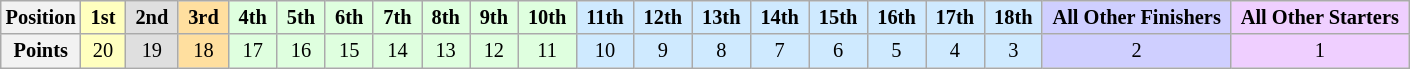<table class="wikitable" style="font-size:85%; text-align:center">
<tr>
<th>Position</th>
<td style="background:#ffffbf;"> <strong>1st</strong> </td>
<td style="background:#dfdfdf;"> <strong>2nd</strong> </td>
<td style="background:#ffdf9f;"> <strong>3rd</strong> </td>
<td style="background:#dfffdf;"> <strong>4th</strong> </td>
<td style="background:#dfffdf;"> <strong>5th</strong> </td>
<td style="background:#dfffdf;"> <strong>6th</strong> </td>
<td style="background:#dfffdf;"> <strong>7th</strong> </td>
<td style="background:#dfffdf;"> <strong>8th</strong> </td>
<td style="background:#dfffdf;"> <strong>9th</strong> </td>
<td style="background:#dfffdf;"> <strong>10th</strong> </td>
<td style="background:#CFEAFF;"> <strong>11th</strong> </td>
<td style="background:#CFEAFF;"> <strong>12th</strong> </td>
<td style="background:#CFEAFF;"> <strong>13th</strong> </td>
<td style="background:#CFEAFF;"> <strong>14th</strong> </td>
<td style="background:#CFEAFF;"> <strong>15th</strong> </td>
<td style="background:#CFEAFF;"> <strong>16th</strong> </td>
<td style="background:#CFEAFF;"> <strong>17th</strong> </td>
<td style="background:#CFEAFF;"> <strong>18th</strong> </td>
<td style="background:#CFCFFF;"> <strong>All Other Finishers</strong> </td>
<td style="background:#EFCFFF;"> <strong>All Other Starters</strong> </td>
</tr>
<tr>
<th>Points</th>
<td style="background:#ffffbf;">20</td>
<td style="background:#dfdfdf;">19</td>
<td style="background:#ffdf9f;">18</td>
<td style="background:#dfffdf;">17</td>
<td style="background:#dfffdf;">16</td>
<td style="background:#dfffdf;">15</td>
<td style="background:#dfffdf;">14</td>
<td style="background:#dfffdf;">13</td>
<td style="background:#dfffdf;">12</td>
<td style="background:#dfffdf;">11</td>
<td style="background:#CFEAFF;">10</td>
<td style="background:#CFEAFF;">9</td>
<td style="background:#CFEAFF;">8</td>
<td style="background:#CFEAFF;">7</td>
<td style="background:#CFEAFF;">6</td>
<td style="background:#CFEAFF;">5</td>
<td style="background:#CFEAFF;">4</td>
<td style="background:#CFEAFF;">3</td>
<td style="background:#CFCFFF;">2</td>
<td style="background:#EFCFFF;">1</td>
</tr>
</table>
